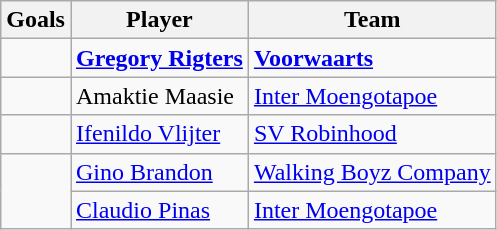<table class="wikitable">
<tr>
<th>Goals</th>
<th>Player</th>
<th>Team</th>
</tr>
<tr>
<td></td>
<td> <strong><a href='#'>Gregory Rigters</a></strong></td>
<td><strong><a href='#'>Voorwaarts</a></strong></td>
</tr>
<tr>
<td></td>
<td> Amaktie Maasie</td>
<td><a href='#'>Inter Moengotapoe</a></td>
</tr>
<tr>
<td></td>
<td> <a href='#'>Ifenildo Vlijter</a></td>
<td><a href='#'>SV Robinhood</a></td>
</tr>
<tr>
<td rowspan="2"></td>
<td> <a href='#'>Gino Brandon</a></td>
<td><a href='#'>Walking Boyz Company</a></td>
</tr>
<tr>
<td> <a href='#'>Claudio Pinas</a></td>
<td><a href='#'>Inter Moengotapoe</a></td>
</tr>
</table>
